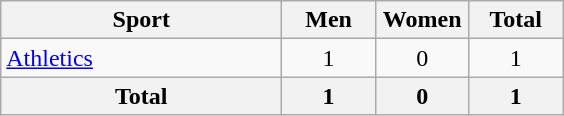<table class="wikitable sortable" style="text-align:center;">
<tr>
<th width=180>Sport</th>
<th width=55>Men</th>
<th width=55>Women</th>
<th width=55>Total</th>
</tr>
<tr>
<td align=left><a href='#'>Athletics</a></td>
<td>1</td>
<td>0</td>
<td>1</td>
</tr>
<tr>
<th>Total</th>
<th>1</th>
<th>0</th>
<th>1</th>
</tr>
</table>
